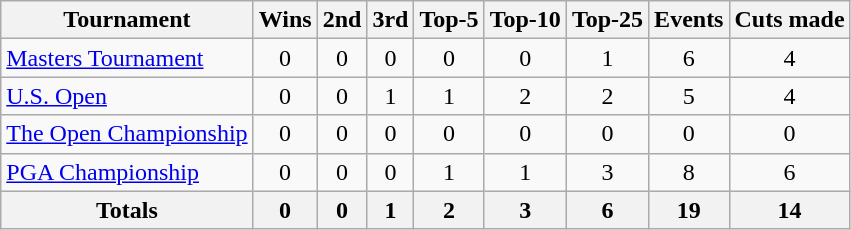<table class=wikitable style=text-align:center>
<tr>
<th>Tournament</th>
<th>Wins</th>
<th>2nd</th>
<th>3rd</th>
<th>Top-5</th>
<th>Top-10</th>
<th>Top-25</th>
<th>Events</th>
<th>Cuts made</th>
</tr>
<tr>
<td align=left><a href='#'>Masters Tournament</a></td>
<td>0</td>
<td>0</td>
<td>0</td>
<td>0</td>
<td>0</td>
<td>1</td>
<td>6</td>
<td>4</td>
</tr>
<tr>
<td align=left><a href='#'>U.S. Open</a></td>
<td>0</td>
<td>0</td>
<td>1</td>
<td>1</td>
<td>2</td>
<td>2</td>
<td>5</td>
<td>4</td>
</tr>
<tr>
<td align=left><a href='#'>The Open Championship</a></td>
<td>0</td>
<td>0</td>
<td>0</td>
<td>0</td>
<td>0</td>
<td>0</td>
<td>0</td>
<td>0</td>
</tr>
<tr>
<td align=left><a href='#'>PGA Championship</a></td>
<td>0</td>
<td>0</td>
<td>0</td>
<td>1</td>
<td>1</td>
<td>3</td>
<td>8</td>
<td>6</td>
</tr>
<tr>
<th>Totals</th>
<th>0</th>
<th>0</th>
<th>1</th>
<th>2</th>
<th>3</th>
<th>6</th>
<th>19</th>
<th>14</th>
</tr>
</table>
